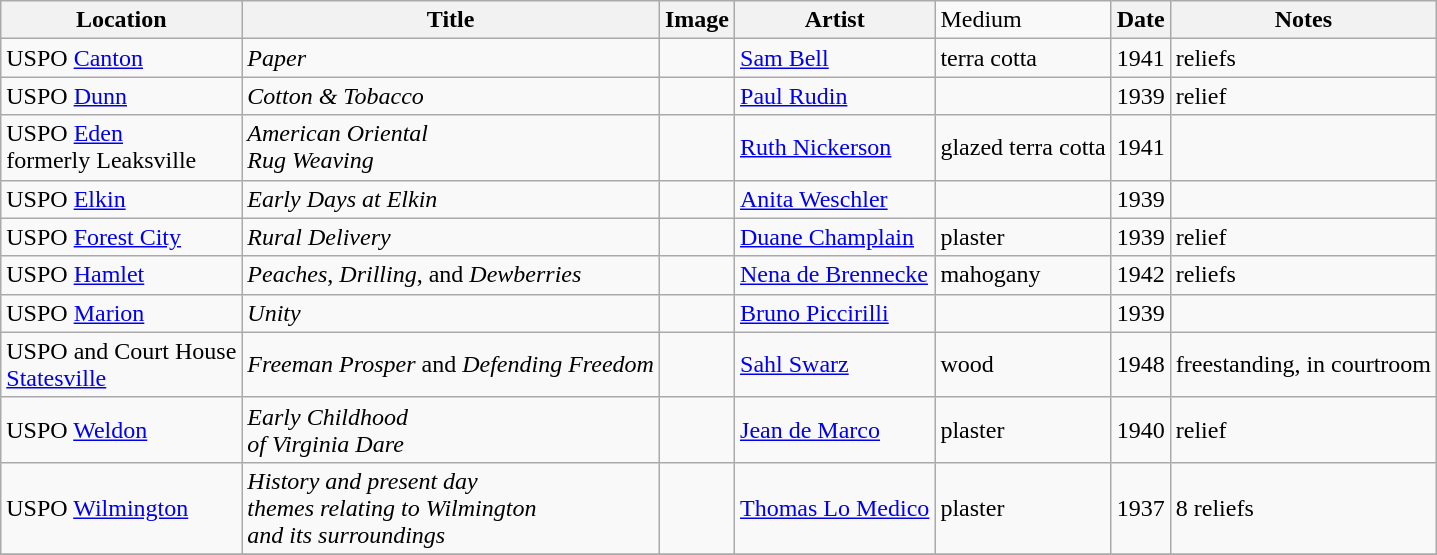<table class="wikitable sortable">
<tr>
<th>Location</th>
<th>Title</th>
<th>Image</th>
<th>Artist</th>
<td>Medium</td>
<th>Date</th>
<th>Notes</th>
</tr>
<tr>
<td>USPO <a href='#'>Canton</a></td>
<td><em>Paper</em></td>
<td></td>
<td><a href='#'>Sam Bell</a></td>
<td>terra cotta</td>
<td>1941</td>
<td>reliefs</td>
</tr>
<tr>
<td>USPO <a href='#'>Dunn</a></td>
<td><em>Cotton & Tobacco</em></td>
<td></td>
<td><a href='#'>Paul Rudin</a></td>
<td></td>
<td>1939</td>
<td>relief</td>
</tr>
<tr>
<td>USPO <a href='#'>Eden</a><br>formerly Leaksville</td>
<td><em>American Oriental<br>Rug Weaving</em></td>
<td></td>
<td><a href='#'>Ruth Nickerson</a></td>
<td>glazed terra cotta</td>
<td>1941</td>
<td></td>
</tr>
<tr>
<td>USPO <a href='#'>Elkin</a></td>
<td><em>Early Days at Elkin</em></td>
<td></td>
<td><a href='#'>Anita Weschler</a></td>
<td></td>
<td>1939</td>
<td></td>
</tr>
<tr>
<td>USPO <a href='#'>Forest City</a></td>
<td><em>Rural Delivery</em></td>
<td></td>
<td><a href='#'>Duane Champlain</a></td>
<td>plaster</td>
<td>1939</td>
<td>relief</td>
</tr>
<tr>
<td>USPO <a href='#'>Hamlet</a></td>
<td><em>Peaches</em>, <em>Drilling</em>, and <em>Dewberries</em></td>
<td></td>
<td><a href='#'>Nena de Brennecke</a></td>
<td>mahogany</td>
<td>1942</td>
<td>reliefs</td>
</tr>
<tr>
<td>USPO <a href='#'>Marion</a></td>
<td><em>Unity</em></td>
<td></td>
<td><a href='#'>Bruno Piccirilli</a></td>
<td></td>
<td>1939</td>
<td></td>
</tr>
<tr>
<td>USPO and Court House<br><a href='#'>Statesville</a></td>
<td><em>Freeman Prosper</em> and <em>Defending Freedom</em></td>
<td></td>
<td><a href='#'>Sahl Swarz</a></td>
<td>wood</td>
<td>1948</td>
<td>freestanding, in courtroom</td>
</tr>
<tr>
<td>USPO <a href='#'>Weldon</a></td>
<td><em>Early Childhood<br>of Virginia Dare</em></td>
<td></td>
<td><a href='#'>Jean de Marco</a></td>
<td>plaster</td>
<td>1940</td>
<td>relief</td>
</tr>
<tr>
<td>USPO <a href='#'>Wilmington</a></td>
<td><em>History and present day<br>themes relating to Wilmington<br>and its surroundings</em></td>
<td></td>
<td><a href='#'>Thomas Lo Medico</a></td>
<td>plaster</td>
<td>1937</td>
<td>8 reliefs</td>
</tr>
<tr>
</tr>
</table>
